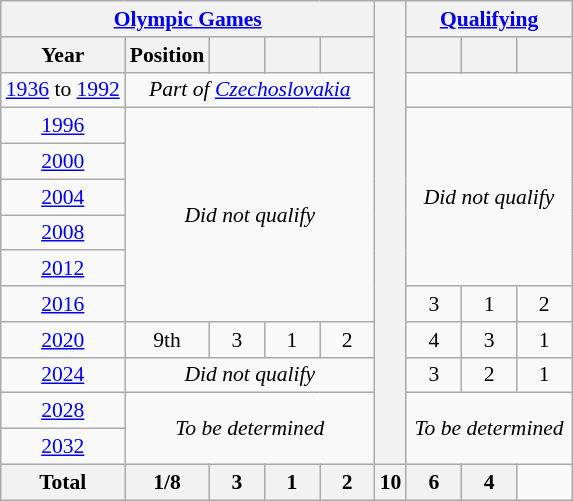<table class="wikitable" style="text-align: center;font-size:90%;">
<tr>
<th colspan=5><a href='#'>Olympic Games</a></th>
<th rowspan=13></th>
<th colspan=3><a href='#'>Qualifying</a></th>
</tr>
<tr>
<th>Year</th>
<th>Position</th>
<th width=30></th>
<th width=30></th>
<th width=30></th>
<th width=30></th>
<th width=30></th>
<th width=30></th>
</tr>
<tr>
<td><a href='#'>1936</a> to <a href='#'>1992</a></td>
<td colspan=4><em>Part of <a href='#'>Czechoslovakia</a></em></td>
</tr>
<tr>
<td> <a href='#'>1996</a></td>
<td colspan=4 rowspan=6><em>Did not qualify</em></td>
<td colspan=3 rowspan=5><em>Did not qualify</em></td>
</tr>
<tr>
<td> <a href='#'>2000</a></td>
</tr>
<tr>
<td> <a href='#'>2004</a></td>
</tr>
<tr>
<td> <a href='#'>2008</a></td>
</tr>
<tr>
<td> <a href='#'>2012</a></td>
</tr>
<tr>
<td> <a href='#'>2016</a></td>
<td>3</td>
<td>1</td>
<td>2</td>
</tr>
<tr>
<td> <a href='#'>2020</a></td>
<td>9th</td>
<td>3</td>
<td>1</td>
<td>2</td>
<td>4</td>
<td>3</td>
<td>1</td>
</tr>
<tr>
<td> <a href='#'>2024</a></td>
<td colspan=4><em>Did not qualify</em></td>
<td>3</td>
<td>2</td>
<td>1</td>
</tr>
<tr>
<td> <a href='#'>2028</a></td>
<td colspan=4 rowspan=2><em>To be determined</em></td>
<td colspan=3 rowspan=2><em>To be determined</em></td>
</tr>
<tr>
<td> <a href='#'>2032</a></td>
</tr>
<tr>
<th>Total</th>
<th>1/8</th>
<th>3</th>
<th>1</th>
<th>2</th>
<th>10</th>
<th>6</th>
<th>4</th>
</tr>
</table>
